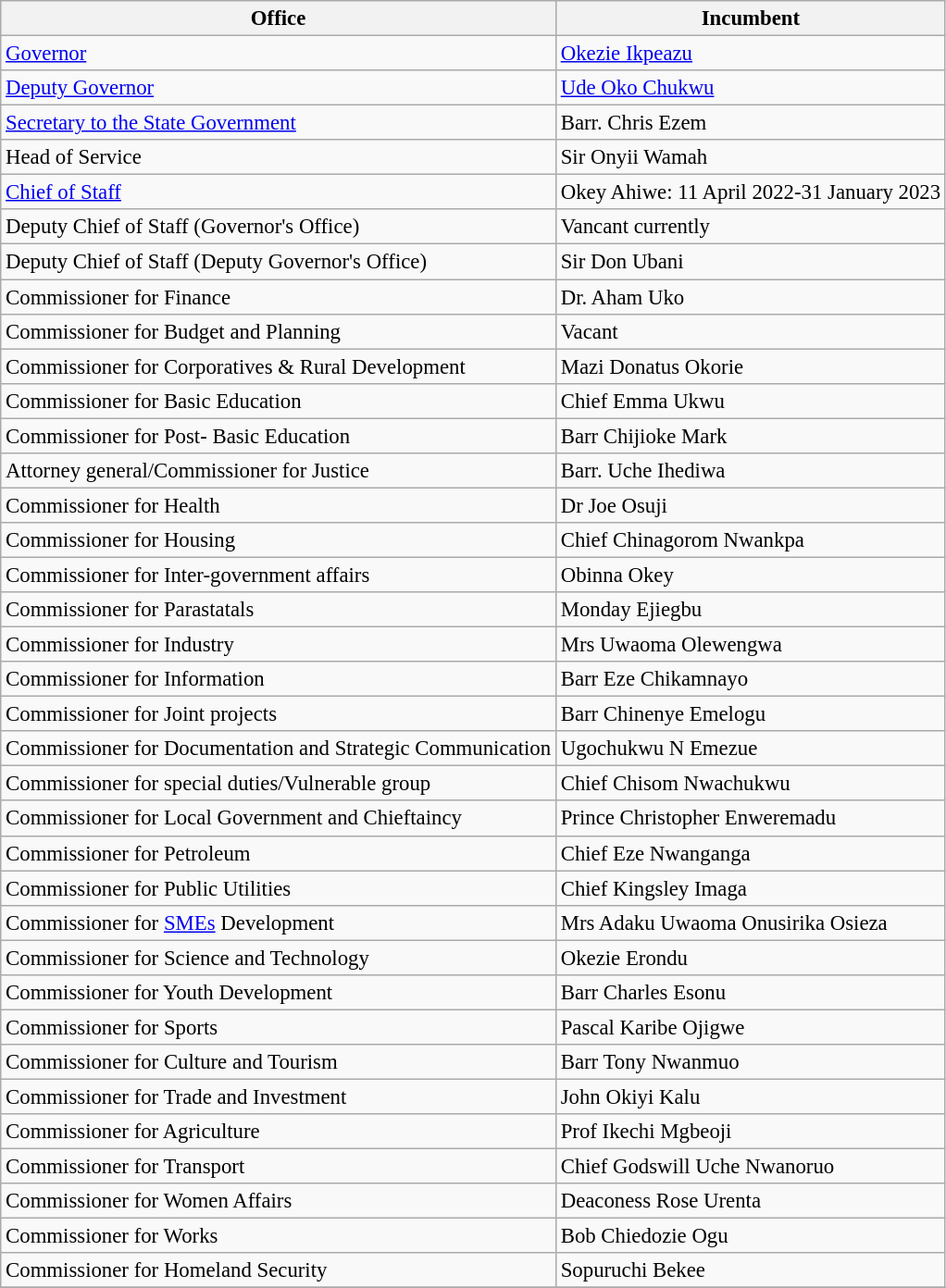<table class="wikitable" style="font-size: 95%;">
<tr>
<th>Office</th>
<th>Incumbent</th>
</tr>
<tr>
<td><a href='#'>Governor</a></td>
<td><a href='#'>Okezie Ikpeazu</a></td>
</tr>
<tr>
<td><a href='#'>Deputy Governor</a></td>
<td><a href='#'>Ude Oko Chukwu</a></td>
</tr>
<tr>
<td><a href='#'>Secretary to the State Government</a></td>
<td>Barr. Chris Ezem</td>
</tr>
<tr>
<td>Head of Service</td>
<td>Sir Onyii Wamah</td>
</tr>
<tr>
<td><a href='#'>Chief of Staff</a></td>
<td>Okey Ahiwe: 11 April 2022-31 January 2023</td>
</tr>
<tr>
<td>Deputy Chief of Staff (Governor's Office)</td>
<td>Vancant currently</td>
</tr>
<tr>
<td>Deputy Chief of Staff (Deputy Governor's Office)</td>
<td>Sir Don Ubani</td>
</tr>
<tr>
<td>Commissioner for Finance</td>
<td>Dr. Aham Uko</td>
</tr>
<tr>
<td>Commissioner for Budget and Planning</td>
<td>Vacant</td>
</tr>
<tr>
<td>Commissioner for Corporatives & Rural Development</td>
<td>Mazi Donatus Okorie</td>
</tr>
<tr>
<td>Commissioner for  Basic Education</td>
<td>Chief Emma Ukwu</td>
</tr>
<tr>
<td>Commissioner for  Post- Basic Education</td>
<td>Barr Chijioke Mark</td>
</tr>
<tr>
<td>Attorney general/Commissioner for Justice</td>
<td>Barr. Uche Ihediwa</td>
</tr>
<tr>
<td>Commissioner for Health</td>
<td>Dr Joe Osuji</td>
</tr>
<tr>
<td>Commissioner for Housing</td>
<td>Chief Chinagorom Nwankpa</td>
</tr>
<tr>
<td>Commissioner for Inter-government affairs</td>
<td>Obinna Okey</td>
</tr>
<tr>
<td>Commissioner for  Parastatals</td>
<td>Monday Ejiegbu</td>
</tr>
<tr>
<td>Commissioner for Industry</td>
<td>Mrs Uwaoma Olewengwa</td>
</tr>
<tr>
<td>Commissioner for Information</td>
<td>Barr Eze Chikamnayo</td>
</tr>
<tr>
<td>Commissioner for Joint projects</td>
<td>Barr Chinenye Emelogu</td>
</tr>
<tr>
<td>Commissioner for Documentation and Strategic Communication</td>
<td>Ugochukwu N Emezue</td>
</tr>
<tr>
<td>Commissioner for special duties/Vulnerable group</td>
<td>Chief Chisom Nwachukwu</td>
</tr>
<tr>
<td>Commissioner for Local Government and Chieftaincy</td>
<td>Prince Christopher Enweremadu</td>
</tr>
<tr>
<td>Commissioner for Petroleum</td>
<td>Chief Eze Nwanganga</td>
</tr>
<tr>
<td>Commissioner for Public Utilities</td>
<td>Chief Kingsley Imaga</td>
</tr>
<tr>
<td>Commissioner for <a href='#'>SMEs</a> Development</td>
<td>Mrs Adaku Uwaoma Onusirika  Osieza</td>
</tr>
<tr>
<td>Commissioner for Science and Technology</td>
<td>Okezie Erondu</td>
</tr>
<tr>
<td>Commissioner for Youth Development</td>
<td>Barr Charles Esonu</td>
</tr>
<tr>
<td>Commissioner for Sports</td>
<td>Pascal Karibe Ojigwe</td>
</tr>
<tr>
<td>Commissioner for Culture and Tourism</td>
<td>Barr Tony Nwanmuo</td>
</tr>
<tr>
<td>Commissioner for Trade and Investment</td>
<td>John Okiyi Kalu</td>
</tr>
<tr>
<td>Commissioner for Agriculture</td>
<td>Prof Ikechi Mgbeoji</td>
</tr>
<tr>
<td>Commissioner for Transport</td>
<td>Chief Godswill Uche Nwanoruo</td>
</tr>
<tr>
<td>Commissioner for Women Affairs</td>
<td>Deaconess Rose Urenta</td>
</tr>
<tr>
<td>Commissioner for Works</td>
<td>Bob Chiedozie Ogu</td>
</tr>
<tr>
<td>Commissioner for Homeland Security</td>
<td>Sopuruchi Bekee</td>
</tr>
<tr>
</tr>
</table>
